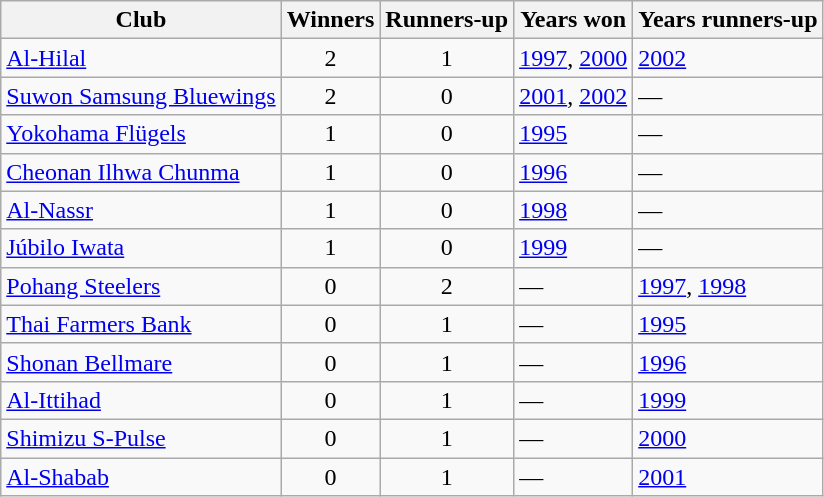<table class="wikitable sortable">
<tr>
<th>Club</th>
<th>Winners</th>
<th>Runners-up</th>
<th class="unsortable">Years won</th>
<th class="unsortable">Years runners-up</th>
</tr>
<tr>
<td> <a href='#'>Al-Hilal</a></td>
<td align=center>2</td>
<td align=center>1</td>
<td><a href='#'>1997</a>, <a href='#'>2000</a></td>
<td><a href='#'>2002</a></td>
</tr>
<tr>
<td> <a href='#'>Suwon Samsung Bluewings</a></td>
<td align=center>2</td>
<td align=center>0</td>
<td><a href='#'>2001</a>, <a href='#'>2002</a></td>
<td>—</td>
</tr>
<tr>
<td> <a href='#'>Yokohama Flügels</a></td>
<td align=center>1</td>
<td align=center>0</td>
<td><a href='#'>1995</a></td>
<td>—</td>
</tr>
<tr>
<td> <a href='#'>Cheonan Ilhwa Chunma</a></td>
<td align=center>1</td>
<td align=center>0</td>
<td><a href='#'>1996</a></td>
<td>—</td>
</tr>
<tr>
<td> <a href='#'>Al-Nassr</a></td>
<td align=center>1</td>
<td align=center>0</td>
<td><a href='#'>1998</a></td>
<td>—</td>
</tr>
<tr>
<td> <a href='#'>Júbilo Iwata</a></td>
<td align=center>1</td>
<td align=center>0</td>
<td><a href='#'>1999</a></td>
<td>—</td>
</tr>
<tr>
<td> <a href='#'>Pohang Steelers</a></td>
<td align=center>0</td>
<td align=center>2</td>
<td>—</td>
<td><a href='#'>1997</a>, <a href='#'>1998</a></td>
</tr>
<tr>
<td> <a href='#'>Thai Farmers Bank</a></td>
<td align=center>0</td>
<td align=center>1</td>
<td>—</td>
<td><a href='#'>1995</a></td>
</tr>
<tr>
<td> <a href='#'>Shonan Bellmare</a></td>
<td align=center>0</td>
<td align=center>1</td>
<td>—</td>
<td><a href='#'>1996</a></td>
</tr>
<tr>
<td> <a href='#'>Al-Ittihad</a></td>
<td align=center>0</td>
<td align=center>1</td>
<td>—</td>
<td><a href='#'>1999</a></td>
</tr>
<tr>
<td> <a href='#'>Shimizu S-Pulse</a></td>
<td align=center>0</td>
<td align=center>1</td>
<td>—</td>
<td><a href='#'>2000</a></td>
</tr>
<tr>
<td> <a href='#'>Al-Shabab</a></td>
<td align=center>0</td>
<td align=center>1</td>
<td>—</td>
<td><a href='#'>2001</a></td>
</tr>
</table>
